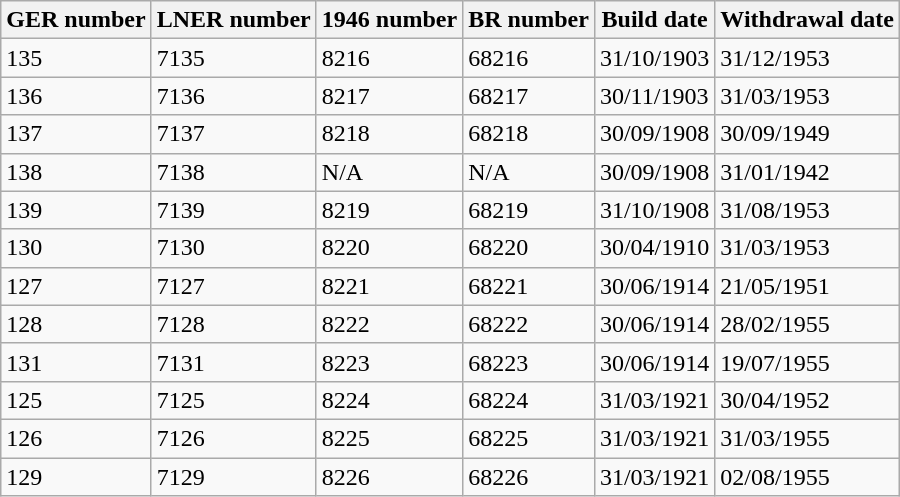<table class="wikitable sortable">
<tr>
<th>GER number</th>
<th>LNER number</th>
<th>1946 number</th>
<th>BR number</th>
<th>Build date</th>
<th>Withdrawal date</th>
</tr>
<tr>
<td>135</td>
<td>7135</td>
<td>8216</td>
<td>68216</td>
<td>31/10/1903</td>
<td>31/12/1953</td>
</tr>
<tr>
<td>136</td>
<td>7136</td>
<td>8217</td>
<td>68217</td>
<td>30/11/1903</td>
<td>31/03/1953</td>
</tr>
<tr>
<td>137</td>
<td>7137</td>
<td>8218</td>
<td>68218</td>
<td>30/09/1908</td>
<td>30/09/1949</td>
</tr>
<tr>
<td>138</td>
<td>7138</td>
<td>N/A</td>
<td>N/A</td>
<td>30/09/1908</td>
<td>31/01/1942</td>
</tr>
<tr>
<td>139</td>
<td>7139</td>
<td>8219</td>
<td>68219</td>
<td>31/10/1908</td>
<td>31/08/1953</td>
</tr>
<tr>
<td>130</td>
<td>7130</td>
<td>8220</td>
<td>68220</td>
<td>30/04/1910</td>
<td>31/03/1953</td>
</tr>
<tr>
<td>127</td>
<td>7127</td>
<td>8221</td>
<td>68221</td>
<td>30/06/1914</td>
<td>21/05/1951</td>
</tr>
<tr>
<td>128</td>
<td>7128</td>
<td>8222</td>
<td>68222</td>
<td>30/06/1914</td>
<td>28/02/1955</td>
</tr>
<tr>
<td>131</td>
<td>7131</td>
<td>8223</td>
<td>68223</td>
<td>30/06/1914</td>
<td>19/07/1955</td>
</tr>
<tr>
<td>125</td>
<td>7125</td>
<td>8224</td>
<td>68224</td>
<td>31/03/1921</td>
<td>30/04/1952</td>
</tr>
<tr>
<td>126</td>
<td>7126</td>
<td>8225</td>
<td>68225</td>
<td>31/03/1921</td>
<td>31/03/1955</td>
</tr>
<tr>
<td>129</td>
<td>7129</td>
<td>8226</td>
<td>68226</td>
<td>31/03/1921</td>
<td>02/08/1955</td>
</tr>
</table>
